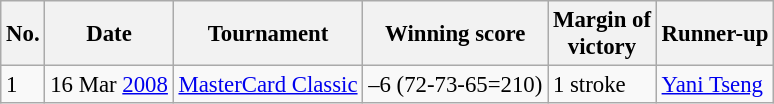<table class="wikitable" style="font-size:95%;">
<tr>
<th>No.</th>
<th>Date</th>
<th>Tournament</th>
<th>Winning score</th>
<th>Margin of<br>victory</th>
<th>Runner-up</th>
</tr>
<tr>
<td>1</td>
<td>16 Mar <a href='#'>2008</a></td>
<td><a href='#'>MasterCard Classic</a></td>
<td>–6 (72-73-65=210)</td>
<td>1 stroke</td>
<td> <a href='#'>Yani Tseng</a></td>
</tr>
</table>
